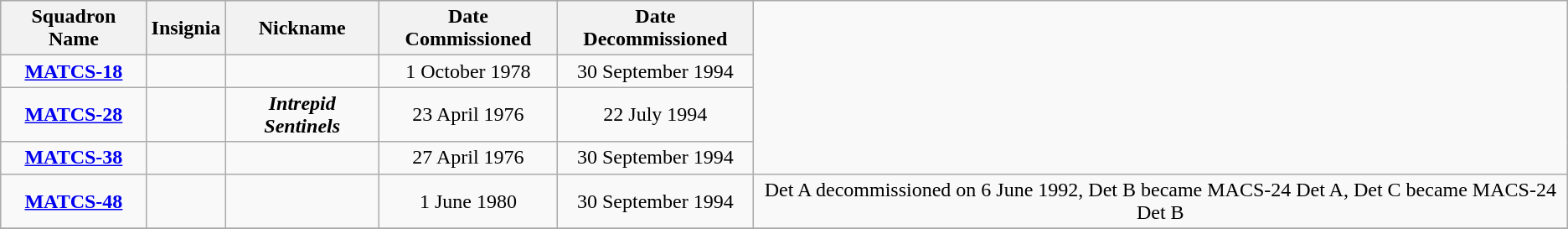<table class="wikitable" style="text-align:center;">
<tr bgcolor="#CCCCCC">
<th>Squadron Name</th>
<th>Insignia</th>
<th>Nickname</th>
<th>Date Commissioned</th>
<th>Date Decommissioned</th>
</tr>
<tr>
<td><strong><a href='#'>MATCS-18</a></strong></td>
<td></td>
<td></td>
<td>1 October 1978</td>
<td>30 September 1994</td>
</tr>
<tr>
<td><strong><a href='#'>MATCS-28</a></strong></td>
<td></td>
<td><strong><em>Intrepid Sentinels</em></strong></td>
<td>23 April 1976</td>
<td>22 July 1994</td>
</tr>
<tr>
<td><strong><a href='#'>MATCS-38</a></strong></td>
<td></td>
<td></td>
<td>27 April 1976</td>
<td>30 September 1994</td>
</tr>
<tr>
<td><strong><a href='#'>MATCS-48</a></strong></td>
<td></td>
<td></td>
<td>1 June 1980</td>
<td>30 September 1994</td>
<td>Det A decommissioned on 6 June 1992, Det B became MACS-24 Det A, Det C became MACS-24 Det B</td>
</tr>
<tr>
</tr>
</table>
